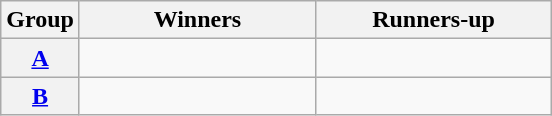<table class=wikitable>
<tr>
<th>Group</th>
<th width="150">Winners</th>
<th width="150">Runners-up</th>
</tr>
<tr>
<th><a href='#'>A</a></th>
<td></td>
<td></td>
</tr>
<tr>
<th><a href='#'>B</a></th>
<td></td>
<td></td>
</tr>
</table>
